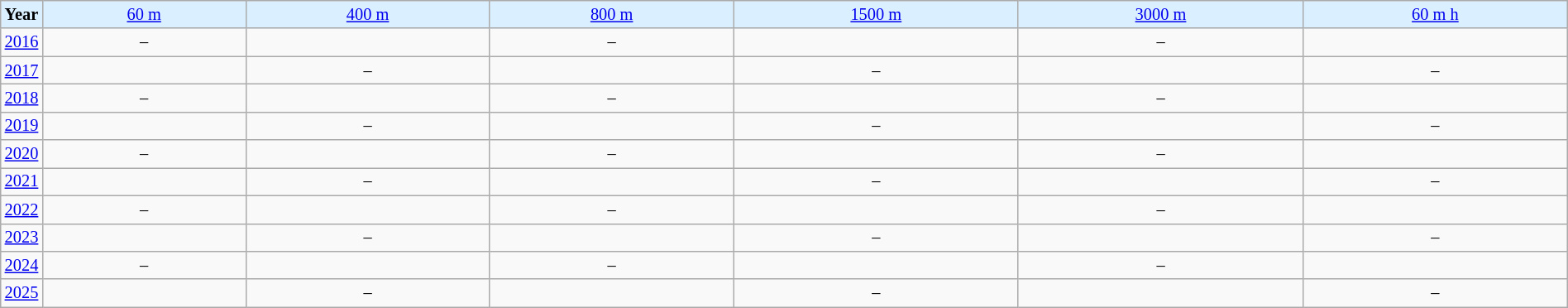<table class="wikitable" style="font-size:85%; text-align:center; float:center; width:100%">
<tr align="center" bgcolor="#DAEFFF">
<td width=20><strong>Year</strong></td>
<td><a href='#'>60 m</a></td>
<td><a href='#'>400 m</a></td>
<td><a href='#'>800 m</a></td>
<td><a href='#'>1500 m</a></td>
<td><a href='#'>3000 m</a></td>
<td><a href='#'>60 m h</a></td>
</tr>
<tr>
<td><a href='#'>2016</a></td>
<td>–</td>
<td></td>
<td>–</td>
<td></td>
<td>–</td>
<td></td>
</tr>
<tr>
<td><a href='#'>2017</a></td>
<td></td>
<td>–</td>
<td></td>
<td>–</td>
<td></td>
<td>–</td>
</tr>
<tr>
<td><a href='#'>2018</a></td>
<td>–</td>
<td></td>
<td>–</td>
<td></td>
<td>–</td>
<td></td>
</tr>
<tr>
<td><a href='#'>2019</a></td>
<td></td>
<td>–</td>
<td></td>
<td>–</td>
<td></td>
<td>–</td>
</tr>
<tr>
<td><a href='#'>2020</a></td>
<td>–</td>
<td></td>
<td>–</td>
<td></td>
<td>–</td>
<td></td>
</tr>
<tr>
<td><a href='#'>2021</a></td>
<td></td>
<td>–</td>
<td></td>
<td>–</td>
<td></td>
<td>–</td>
</tr>
<tr>
<td><a href='#'>2022</a></td>
<td>–</td>
<td></td>
<td>–</td>
<td></td>
<td>–</td>
<td></td>
</tr>
<tr>
<td><a href='#'>2023</a></td>
<td></td>
<td>–</td>
<td></td>
<td>–</td>
<td></td>
<td>–</td>
</tr>
<tr>
<td><a href='#'>2024</a></td>
<td>–</td>
<td></td>
<td>–</td>
<td></td>
<td>–</td>
<td></td>
</tr>
<tr>
<td><a href='#'>2025</a></td>
<td></td>
<td>–</td>
<td></td>
<td>–</td>
<td></td>
<td>–</td>
</tr>
</table>
